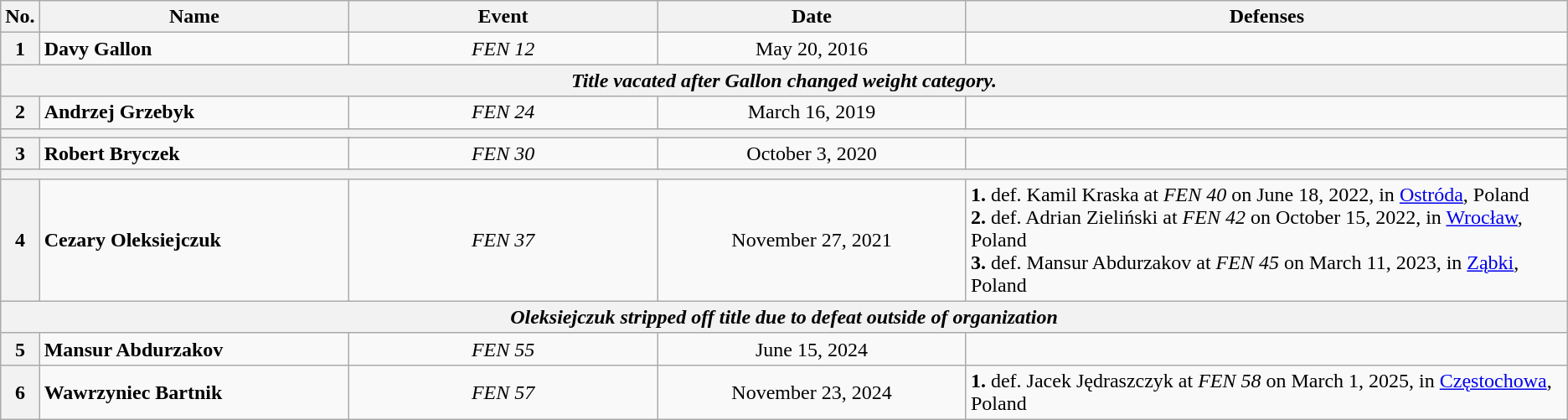<table class="wikitable">
<tr>
<th style= width:1%;">No.</th>
<th style= width:20%;">Name</th>
<th style= width:20%;">Event</th>
<th style=width:20%;">Date</th>
<th style= width:50%;">Defenses</th>
</tr>
<tr>
<th>1</th>
<td align=left> <strong>Davy Gallon</strong><br></td>
<td align=center><em>FEN 12</em><br></td>
<td align=center>May 20, 2016</td>
<td></td>
</tr>
<tr>
<th colspan="5"><em>Title vacated after Gallon changed weight category.</em></th>
</tr>
<tr>
<th>2</th>
<td align=left> <strong>Andrzej Grzebyk</strong><br></td>
<td align=center><em>FEN 24</em><br></td>
<td align=center>March 16, 2019</td>
<td></td>
</tr>
<tr>
<th colspan="5"><em> </em></th>
</tr>
<tr>
<th>3</th>
<td align=left> <strong>Robert Bryczek</strong><br></td>
<td align=center><em>FEN 30</em><br></td>
<td align=center>October 3, 2020</td>
<td></td>
</tr>
<tr>
<th colspan="5"><em> </em></th>
</tr>
<tr>
<th>4</th>
<td align=left> <strong>Cezary Oleksiejczuk</strong><br></td>
<td align=center><em>FEN 37</em><br></td>
<td align=center>November 27, 2021</td>
<td><strong>1.</strong> def. Kamil Kraska at <em>FEN 40</em> on June 18, 2022, in <a href='#'>Ostróda</a>, Poland<br><strong>2.</strong> def. Adrian Zieliński at <em>FEN 42</em> on October 15, 2022, in <a href='#'>Wrocław</a>, Poland<br><strong>3.</strong> def. Mansur Abdurzakov at <em>FEN 45</em> on March 11, 2023, in <a href='#'>Ząbki</a>, Poland</td>
</tr>
<tr>
<th colspan="5"><em>Oleksiejczuk stripped off title due to defeat outside of organization</em></th>
</tr>
<tr>
<th>5</th>
<td align=left> <strong>Mansur Abdurzakov</strong><br></td>
<td align=center><em>FEN 55</em><br></td>
<td align=center>June 15, 2024</td>
<td></td>
</tr>
<tr>
<th>6</th>
<td align=left> <strong>Wawrzyniec Bartnik</strong></td>
<td align=center><em>FEN 57</em><br></td>
<td align=center>November 23, 2024</td>
<td><strong>1.</strong> def. Jacek Jędraszczyk at <em>FEN 58</em> on March 1, 2025, in <a href='#'>Częstochowa</a>, Poland</td>
</tr>
</table>
